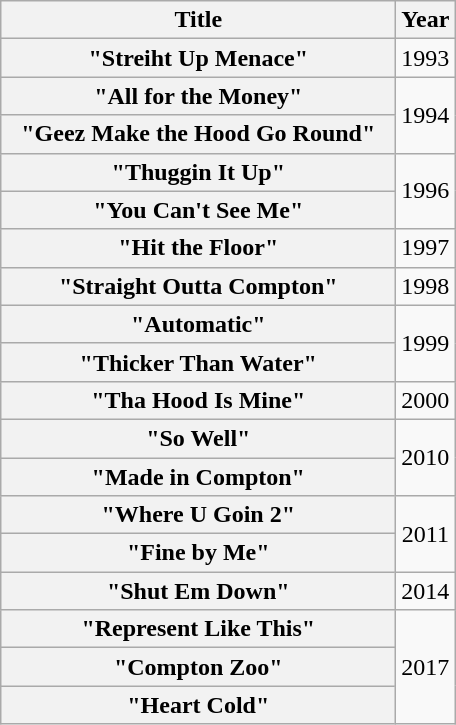<table class="wikitable plainrowheaders" style="text-align:center;">
<tr>
<th scope="col" style="width:16em;">Title</th>
<th scope="col">Year</th>
</tr>
<tr>
<th scope="row">"Streiht Up Menace"</th>
<td>1993</td>
</tr>
<tr>
<th scope="row">"All for the Money"</th>
<td rowspan="2">1994</td>
</tr>
<tr>
<th scope="row">"Geez Make the Hood Go Round"</th>
</tr>
<tr>
<th scope="row">"Thuggin It Up"</th>
<td rowspan="2">1996</td>
</tr>
<tr>
<th scope="row">"You Can't See Me"<br></th>
</tr>
<tr>
<th scope="row">"Hit the Floor"<br></th>
<td>1997</td>
</tr>
<tr>
<th scope="row">"Straight Outta Compton"<br></th>
<td>1998</td>
</tr>
<tr>
<th scope="row">"Automatic"</th>
<td rowspan="2">1999</td>
</tr>
<tr>
<th scope="row">"Thicker Than Water"<br></th>
</tr>
<tr>
<th scope="row">"Tha Hood Is Mine"<br></th>
<td>2000</td>
</tr>
<tr>
<th scope="row">"So Well"</th>
<td rowspan="2">2010</td>
</tr>
<tr>
<th scope="row">"Made in Compton"</th>
</tr>
<tr>
<th scope="row">"Where U Goin 2"</th>
<td rowspan="2">2011</td>
</tr>
<tr>
<th scope="row">"Fine by Me"</th>
</tr>
<tr>
<th scope="row">"Shut Em Down"<br></th>
<td>2014</td>
</tr>
<tr>
<th scope="row">"Represent Like This"<br></th>
<td rowspan="3">2017</td>
</tr>
<tr>
<th scope="row">"Compton Zoo"</th>
</tr>
<tr>
<th scope="row">"Heart Cold"<br></th>
</tr>
</table>
